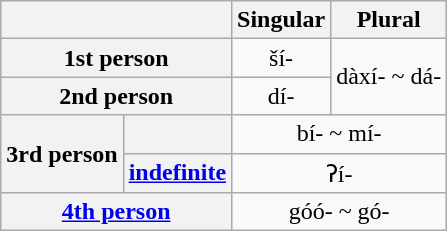<table class="wikitable" style="text-align: center;">
<tr>
<th colspan="2"></th>
<th>Singular</th>
<th>Plural</th>
</tr>
<tr>
<th colspan="2">1st person</th>
<td>ší-</td>
<td rowspan="2">dàxí- ~ dá-</td>
</tr>
<tr>
<th colspan="2">2nd person</th>
<td>dí-</td>
</tr>
<tr>
<th rowspan="2">3rd person</th>
<th></th>
<td colspan="2">bí- ~ mí-</td>
</tr>
<tr>
<th><a href='#'>indefinite</a></th>
<td colspan="2">ʔí-</td>
</tr>
<tr>
<th colspan="2"><a href='#'>4th person</a></th>
<td colspan="2">góó- ~ gó-</td>
</tr>
</table>
